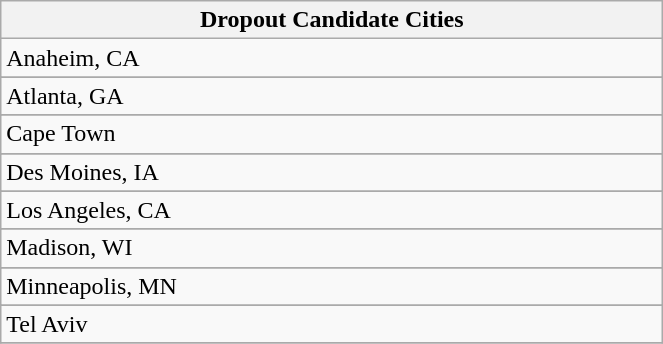<table class="wikitable" style="width:35%">
<tr>
<th>Dropout Candidate Cities</th>
</tr>
<tr>
<td> Anaheim, CA</td>
</tr>
<tr bgcolor="#EFEFEF">
</tr>
<tr>
<td> Atlanta, GA</td>
</tr>
<tr bgcolor="#EFEFEF">
</tr>
<tr>
<td> Cape Town</td>
</tr>
<tr bgcolor="#EFEFEF">
</tr>
<tr>
<td> Des Moines, IA</td>
</tr>
<tr bgcolor="#EFEFEF">
</tr>
<tr>
<td> Los Angeles, CA</td>
</tr>
<tr bgcolor="#EFEFEF">
</tr>
<tr>
<td> Madison, WI</td>
</tr>
<tr bgcolor="#EFEFEF">
</tr>
<tr>
<td> Minneapolis, MN</td>
</tr>
<tr bgcolor="#EFEFEF">
</tr>
<tr>
</tr>
<tr bgcolor="#EFEFEF">
</tr>
<tr>
<td> Tel Aviv</td>
</tr>
<tr bgcolor="#EFEFEF">
</tr>
</table>
